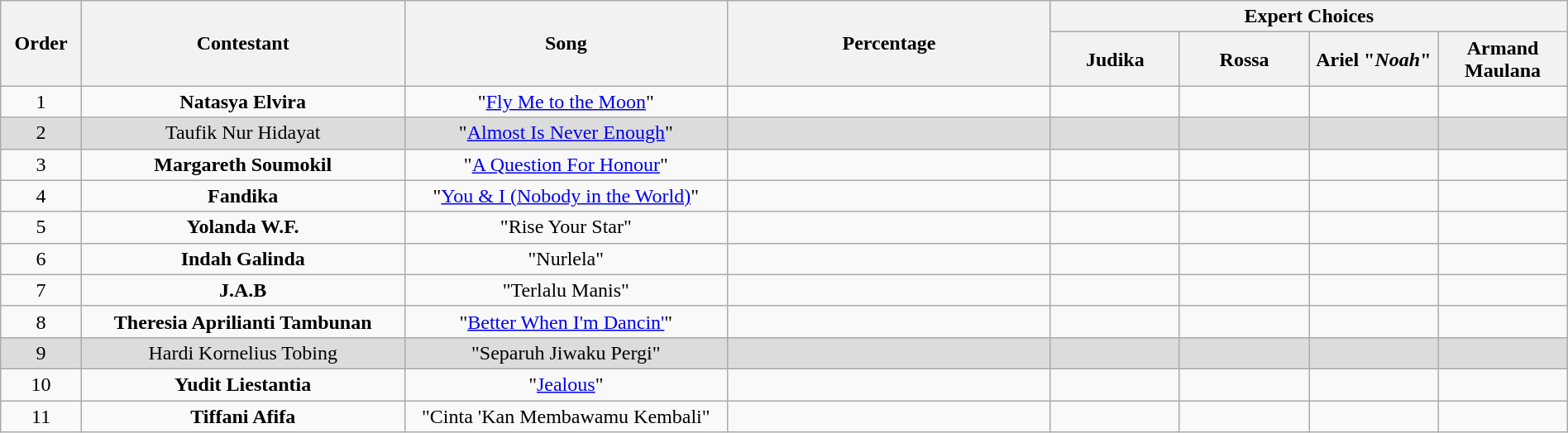<table class="wikitable" style="text-align:center; width:100%;">
<tr>
<th scope="col" rowspan="2" style="width:05%;">Order</th>
<th scope="col" rowspan="2" style="width:20%;">Contestant</th>
<th scope="col" rowspan="2" style="width:20%;">Song</th>
<th scope="col" rowspan="2" style="width:20%;">Percentage</th>
<th scope="col" colspan="4" style="width:32%;">Expert Choices</th>
</tr>
<tr>
<th style="width:08%;">Judika</th>
<th style="width:08%;">Rossa</th>
<th style="width:08%;">Ariel "<em>Noah</em>"</th>
<th style="width:08%;">Armand Maulana</th>
</tr>
<tr>
<td>1</td>
<td><strong>Natasya Elvira</strong></td>
<td>"<a href='#'>Fly Me to the Moon</a>"</td>
<td></td>
<td></td>
<td></td>
<td></td>
<td></td>
</tr>
<tr style="background:#DCDCDC;">
<td>2</td>
<td>Taufik Nur Hidayat</td>
<td>"<a href='#'>Almost Is Never Enough</a>"</td>
<td></td>
<td></td>
<td></td>
<td></td>
<td></td>
</tr>
<tr>
<td>3</td>
<td><strong>Margareth Soumokil</strong></td>
<td>"<a href='#'>A Question For Honour</a>"</td>
<td></td>
<td></td>
<td></td>
<td></td>
<td></td>
</tr>
<tr>
<td>4</td>
<td><strong>Fandika</strong></td>
<td>"<a href='#'>You & I (Nobody in the World)</a>"</td>
<td></td>
<td></td>
<td></td>
<td></td>
<td></td>
</tr>
<tr>
<td>5</td>
<td><strong>Yolanda W.F.</strong></td>
<td>"Rise Your Star"</td>
<td></td>
<td></td>
<td></td>
<td></td>
<td></td>
</tr>
<tr>
<td>6</td>
<td><strong>Indah Galinda</strong></td>
<td>"Nurlela"</td>
<td></td>
<td></td>
<td></td>
<td></td>
<td></td>
</tr>
<tr>
<td>7</td>
<td><strong>J.A.B</strong></td>
<td>"Terlalu Manis"</td>
<td></td>
<td></td>
<td></td>
<td></td>
<td></td>
</tr>
<tr>
<td>8</td>
<td><strong>Theresia Aprilianti Tambunan</strong></td>
<td>"<a href='#'>Better When I'm Dancin'</a>"</td>
<td></td>
<td></td>
<td></td>
<td></td>
<td></td>
</tr>
<tr style="background:#DCDCDC;">
<td>9</td>
<td>Hardi Kornelius Tobing</td>
<td>"Separuh Jiwaku Pergi"</td>
<td></td>
<td></td>
<td></td>
<td></td>
<td></td>
</tr>
<tr>
<td>10</td>
<td><strong>Yudit Liestantia</strong></td>
<td>"<a href='#'>Jealous</a>"</td>
<td></td>
<td></td>
<td></td>
<td></td>
<td></td>
</tr>
<tr>
<td>11</td>
<td><strong>Tiffani Afifa</strong></td>
<td>"Cinta 'Kan Membawamu Kembali"</td>
<td></td>
<td></td>
<td></td>
<td></td>
<td></td>
</tr>
</table>
